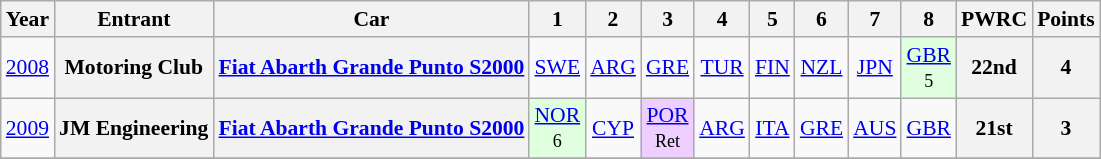<table class="wikitable" border="1" style="text-align:center; font-size:90%;">
<tr>
<th>Year</th>
<th>Entrant</th>
<th>Car</th>
<th>1</th>
<th>2</th>
<th>3</th>
<th>4</th>
<th>5</th>
<th>6</th>
<th>7</th>
<th>8</th>
<th>PWRC</th>
<th>Points</th>
</tr>
<tr>
<td><a href='#'>2008</a></td>
<th>Motoring Club</th>
<th><a href='#'>Fiat Abarth Grande Punto S2000</a></th>
<td><a href='#'>SWE</a></td>
<td><a href='#'>ARG</a></td>
<td><a href='#'>GRE</a></td>
<td><a href='#'>TUR</a></td>
<td><a href='#'>FIN</a></td>
<td><a href='#'>NZL</a></td>
<td><a href='#'>JPN</a></td>
<td style="background:#DFFFDF;"><a href='#'>GBR</a><br><small>5</small></td>
<th>22nd</th>
<th>4</th>
</tr>
<tr>
<td><a href='#'>2009</a></td>
<th>JM Engineering</th>
<th><a href='#'>Fiat Abarth Grande Punto S2000</a></th>
<td style="background:#DFFFDF;"><a href='#'>NOR</a><br><small>6</small></td>
<td><a href='#'>CYP</a></td>
<td style="background:#EFCFFF;"><a href='#'>POR</a><br><small>Ret</small></td>
<td><a href='#'>ARG</a></td>
<td><a href='#'>ITA</a></td>
<td><a href='#'>GRE</a></td>
<td><a href='#'>AUS</a></td>
<td><a href='#'>GBR</a></td>
<th>21st</th>
<th>3</th>
</tr>
<tr>
</tr>
</table>
